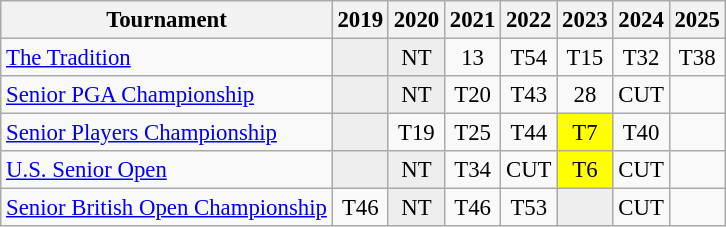<table class="wikitable" style="font-size:95%;text-align:center;">
<tr>
<th>Tournament</th>
<th>2019</th>
<th>2020</th>
<th>2021</th>
<th>2022</th>
<th>2023</th>
<th>2024</th>
<th>2025</th>
</tr>
<tr>
<td align=left><a href='#'>The Tradition</a></td>
<td style="background:#eeeeee;"></td>
<td style="background:#eeeeee;">NT</td>
<td>13</td>
<td>T54</td>
<td>T15</td>
<td>T32</td>
<td>T38</td>
</tr>
<tr>
<td align=left><a href='#'>Senior PGA Championship</a></td>
<td style="background:#eeeeee;"></td>
<td style="background:#eeeeee;">NT</td>
<td>T20</td>
<td>T43</td>
<td>28</td>
<td>CUT</td>
<td></td>
</tr>
<tr>
<td align=left><a href='#'>Senior Players Championship</a></td>
<td style="background:#eeeeee;"></td>
<td>T19</td>
<td>T25</td>
<td>T44</td>
<td style="background:yellow;">T7</td>
<td>T40</td>
<td></td>
</tr>
<tr>
<td align=left><a href='#'>U.S. Senior Open</a></td>
<td style="background:#eeeeee;"></td>
<td style="background:#eeeeee;">NT</td>
<td>T34</td>
<td>CUT</td>
<td style="background:yellow;">T6</td>
<td>CUT</td>
<td></td>
</tr>
<tr>
<td align=left><a href='#'>Senior British Open Championship</a></td>
<td>T46</td>
<td style="background:#eeeeee;">NT</td>
<td>T46</td>
<td>T53</td>
<td style="background:#eeeeee;"></td>
<td>CUT</td>
<td></td>
</tr>
</table>
